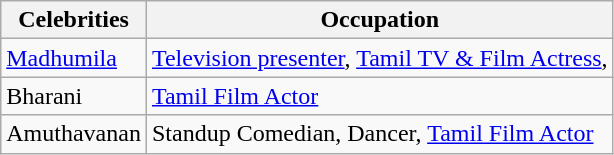<table class="wikitable">
<tr>
<th>Celebrities</th>
<th>Occupation</th>
</tr>
<tr>
<td><a href='#'>Madhumila</a></td>
<td><a href='#'>Television presenter</a>, <a href='#'>Tamil TV & Film Actress</a>,</td>
</tr>
<tr>
<td>Bharani</td>
<td><a href='#'>Tamil Film Actor</a></td>
</tr>
<tr>
<td>Amuthavanan</td>
<td>Standup Comedian,  Dancer, <a href='#'>Tamil Film Actor</a></td>
</tr>
</table>
